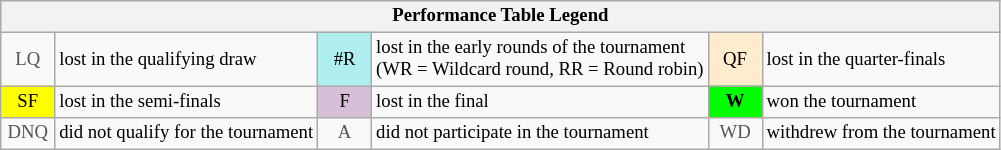<table class="wikitable" style="font-size:78%;">
<tr bgcolor="#efefef">
<th colspan="6">Performance Table Legend</th>
</tr>
<tr>
<td align="center" style="color:#555555;" width="30">LQ</td>
<td>lost in the qualifying draw</td>
<td align="center" style="background:#afeeee;">#R</td>
<td>lost in the early rounds of the tournament<br>(WR = Wildcard round, RR = Round robin)</td>
<td align="center" style="background:#ffebcd;">QF</td>
<td>lost in the quarter-finals</td>
</tr>
<tr>
<td align="center" style="background:yellow;">SF</td>
<td>lost in the semi-finals</td>
<td align="center" style="background:#D8BFD8;">F</td>
<td>lost in the final</td>
<td align="center" style="background:#00ff00;"><strong>W</strong></td>
<td>won the tournament</td>
</tr>
<tr>
<td align="center" style="color:#555555;" width="30">DNQ</td>
<td>did not qualify for the tournament</td>
<td align="center" style="color:#555555;" width="30">A</td>
<td>did not participate in the tournament</td>
<td align="center" style="color:#555555;" width="30">WD</td>
<td>withdrew from the tournament</td>
</tr>
</table>
